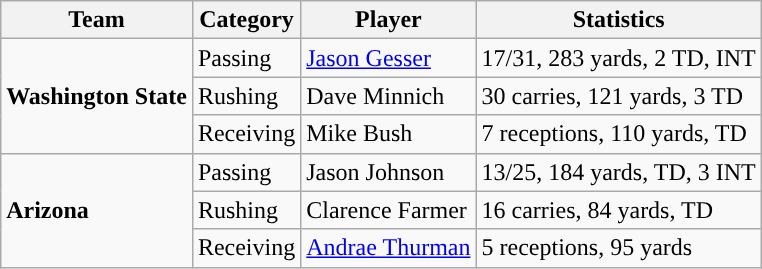<table class="wikitable" style="float: right;">
<tr>
<th>Team</th>
<th>Category</th>
<th>Player</th>
<th>Statistics</th>
</tr>
<tr>
<td rowspan=3><strong>Washington State</strong></td>
<td>Passing</td>
<td><a href='#'>Jason Gesser</a></td>
<td>17/31, 283 yards, 2 TD, INT</td>
</tr>
<tr>
<td>Rushing</td>
<td>Dave Minnich</td>
<td>30 carries, 121 yards, 3 TD</td>
</tr>
<tr>
<td>Receiving</td>
<td>Mike Bush</td>
<td>7 receptions, 110 yards, TD</td>
</tr>
<tr>
<td rowspan=3><strong>Arizona</strong></td>
<td>Passing</td>
<td>Jason Johnson</td>
<td>13/25, 184 yards, TD, 3 INT</td>
</tr>
<tr>
<td>Rushing</td>
<td>Clarence Farmer</td>
<td>16 carries, 84 yards, TD</td>
</tr>
<tr>
<td>Receiving</td>
<td><a href='#'>Andrae Thurman</a></td>
<td>5 receptions, 95 yards</td>
</tr>
</table>
